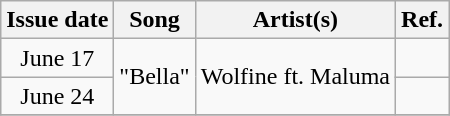<table class="wikitable plainrowheaders" style="text-align: center;">
<tr>
<th>Issue date</th>
<th>Song</th>
<th>Artist(s)</th>
<th>Ref.</th>
</tr>
<tr>
<td>June 17</td>
<td rowspan="2">"Bella"</td>
<td rowspan="2">Wolfine ft. Maluma</td>
<td></td>
</tr>
<tr>
<td>June 24</td>
<td></td>
</tr>
<tr>
</tr>
</table>
